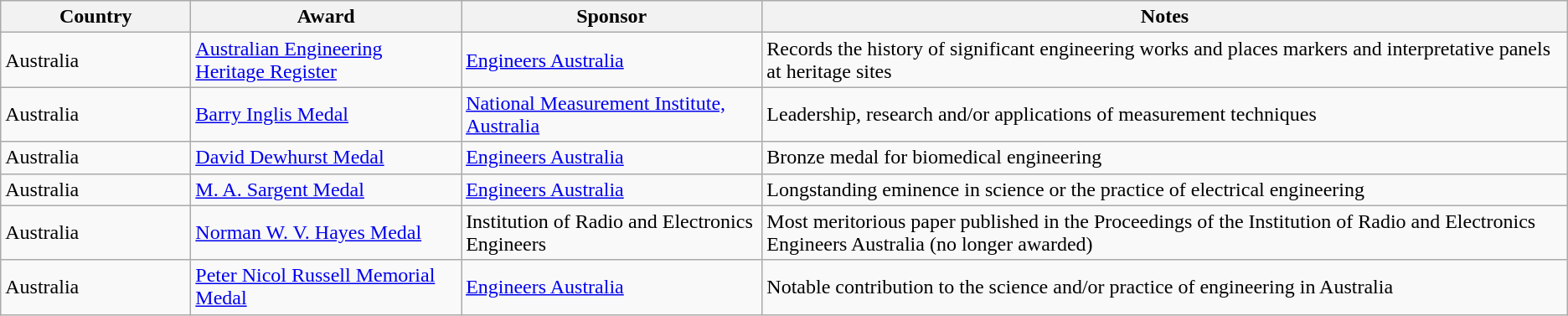<table Class="wikitable sortable">
<tr>
<th style="width:9em;">Country</th>
<th>Award</th>
<th>Sponsor</th>
<th>Notes</th>
</tr>
<tr>
<td>Australia</td>
<td><a href='#'>Australian Engineering Heritage Register</a></td>
<td><a href='#'>Engineers Australia</a></td>
<td>Records the history of significant engineering works and places markers and interpretative panels at heritage sites</td>
</tr>
<tr>
<td>Australia</td>
<td><a href='#'>Barry Inglis Medal</a></td>
<td><a href='#'>National Measurement Institute, Australia</a></td>
<td>Leadership, research and/or applications of measurement techniques</td>
</tr>
<tr>
<td>Australia</td>
<td><a href='#'>David Dewhurst Medal</a></td>
<td><a href='#'>Engineers Australia</a></td>
<td>Bronze medal for biomedical engineering</td>
</tr>
<tr>
<td>Australia</td>
<td><a href='#'>M. A. Sargent Medal</a></td>
<td><a href='#'>Engineers Australia</a></td>
<td>Longstanding eminence in science or the practice of electrical engineering</td>
</tr>
<tr>
<td>Australia</td>
<td><a href='#'>Norman W. V. Hayes Medal</a></td>
<td>Institution of Radio and Electronics Engineers</td>
<td>Most meritorious paper published in the Proceedings of the Institution of Radio and Electronics Engineers Australia (no longer awarded)</td>
</tr>
<tr>
<td>Australia</td>
<td><a href='#'>Peter Nicol Russell Memorial Medal</a></td>
<td><a href='#'>Engineers Australia</a></td>
<td>Notable contribution to the science and/or practice of engineering in Australia</td>
</tr>
</table>
